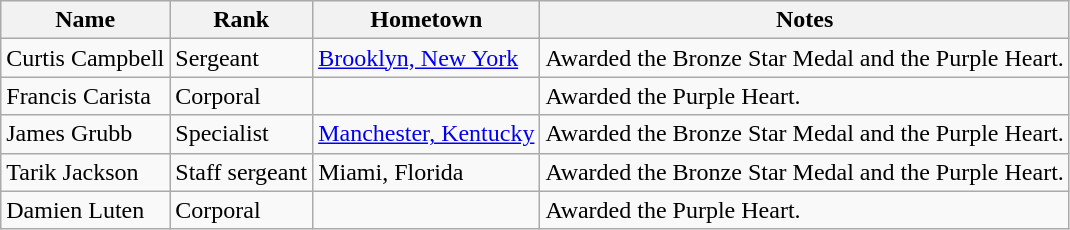<table class="wikitable sortable nowraplinks">
<tr>
<th>Name</th>
<th>Rank</th>
<th>Hometown</th>
<th>Notes</th>
</tr>
<tr>
<td>Curtis Campbell</td>
<td>Sergeant</td>
<td><a href='#'>Brooklyn, New York</a></td>
<td>Awarded the Bronze Star Medal and the Purple Heart.</td>
</tr>
<tr>
<td>Francis Carista</td>
<td>Corporal</td>
<td></td>
<td>Awarded the Purple Heart.</td>
</tr>
<tr>
<td>James Grubb</td>
<td>Specialist</td>
<td><a href='#'>Manchester, Kentucky</a></td>
<td>Awarded the Bronze Star Medal and the Purple Heart.</td>
</tr>
<tr>
<td>Tarik Jackson</td>
<td>Staff sergeant</td>
<td>Miami, Florida</td>
<td>Awarded the Bronze Star Medal and the Purple Heart.</td>
</tr>
<tr>
<td>Damien Luten</td>
<td>Corporal</td>
<td></td>
<td>Awarded the Purple Heart.</td>
</tr>
</table>
